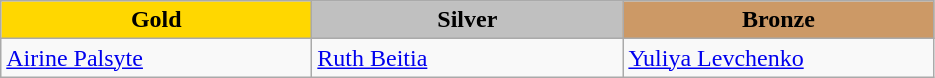<table class="wikitable" style="text-align:left">
<tr align="center">
<td width=200 bgcolor=gold><strong>Gold</strong></td>
<td width=200 bgcolor=silver><strong>Silver</strong></td>
<td width=200 bgcolor=CC9966><strong>Bronze</strong></td>
</tr>
<tr>
<td><a href='#'>Airine Palsyte</a><br><em></em></td>
<td><a href='#'>Ruth Beitia</a> <br><em></em></td>
<td><a href='#'>Yuliya Levchenko</a> <br><em></em></td>
</tr>
</table>
